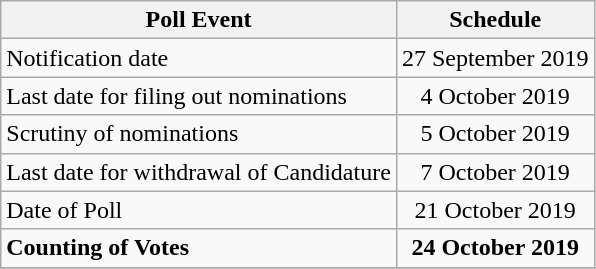<table class="wikitable">
<tr>
<th>Poll Event</th>
<th>Schedule</th>
</tr>
<tr>
<td>Notification date</td>
<td align="center">27 September 2019</td>
</tr>
<tr>
<td>Last date for filing out nominations</td>
<td align="center">4 October 2019</td>
</tr>
<tr>
<td>Scrutiny of nominations</td>
<td align="center">5 October 2019</td>
</tr>
<tr>
<td>Last date for withdrawal of Candidature</td>
<td align="center">7 October 2019</td>
</tr>
<tr>
<td>Date of Poll</td>
<td align="center">21 October 2019</td>
</tr>
<tr>
<td><strong>Counting of Votes</strong></td>
<td align="center"><strong>24 October 2019</strong></td>
</tr>
<tr>
</tr>
</table>
